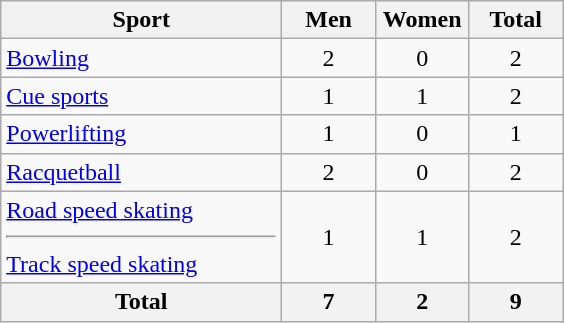<table class="wikitable sortable" style="text-align:center;">
<tr>
<th width=180>Sport</th>
<th width=55>Men</th>
<th width=55>Women</th>
<th width=55>Total</th>
</tr>
<tr>
<td align=left><a href='#'>Bowling</a></td>
<td>2</td>
<td>0</td>
<td>2</td>
</tr>
<tr>
<td align=left><a href='#'>Cue sports</a></td>
<td>1</td>
<td>1</td>
<td>2</td>
</tr>
<tr>
<td align=left><a href='#'>Powerlifting</a></td>
<td>1</td>
<td>0</td>
<td>1</td>
</tr>
<tr>
<td align=left><a href='#'>Racquetball</a></td>
<td>2</td>
<td>0</td>
<td>2</td>
</tr>
<tr>
<td align=left><a href='#'>Road speed skating</a><hr><a href='#'>Track speed skating</a></td>
<td>1</td>
<td>1</td>
<td>2</td>
</tr>
<tr>
<th>Total</th>
<th>7</th>
<th>2</th>
<th>9</th>
</tr>
</table>
